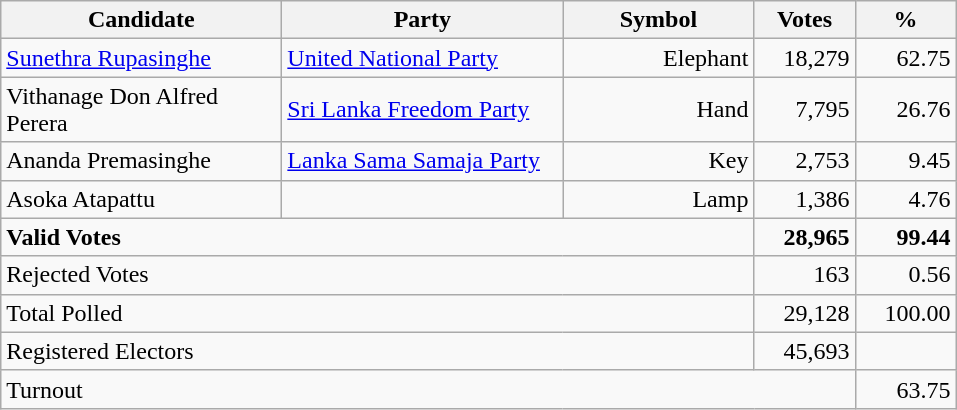<table class="wikitable" border="1" style="text-align:right;">
<tr>
<th align=left width="180">Candidate</th>
<th align=left width="180">Party</th>
<th align=left width="120">Symbol</th>
<th align=left width="60">Votes</th>
<th align=left width="60">%</th>
</tr>
<tr>
<td align=left><a href='#'>Sunethra Rupasinghe</a></td>
<td align=left><a href='#'>United National Party</a></td>
<td>Elephant</td>
<td align=right>18,279</td>
<td align=right>62.75</td>
</tr>
<tr>
<td align=left>Vithanage Don Alfred Perera</td>
<td align=left><a href='#'>Sri Lanka Freedom Party</a></td>
<td>Hand</td>
<td align=right>7,795</td>
<td align=right>26.76</td>
</tr>
<tr>
<td align=left>Ananda Premasinghe</td>
<td align=left><a href='#'>Lanka Sama Samaja Party</a></td>
<td>Key</td>
<td align=right>2,753</td>
<td align=right>9.45</td>
</tr>
<tr>
<td align=left>Asoka Atapattu</td>
<td align=left></td>
<td>Lamp</td>
<td align=right>1,386</td>
<td align=right>4.76</td>
</tr>
<tr>
<td align=left colspan=3><strong>Valid Votes</strong></td>
<td align=right><strong>28,965</strong></td>
<td align=right><strong>99.44</strong></td>
</tr>
<tr>
<td align=left colspan=3>Rejected Votes</td>
<td align=right>163</td>
<td align=right>0.56</td>
</tr>
<tr>
<td align=left colspan=3>Total Polled</td>
<td align=right>29,128</td>
<td align=right>100.00</td>
</tr>
<tr>
<td align=left colspan=3>Registered Electors</td>
<td align=right>45,693</td>
<td></td>
</tr>
<tr>
<td align=left colspan=4>Turnout</td>
<td align=right>63.75</td>
</tr>
</table>
